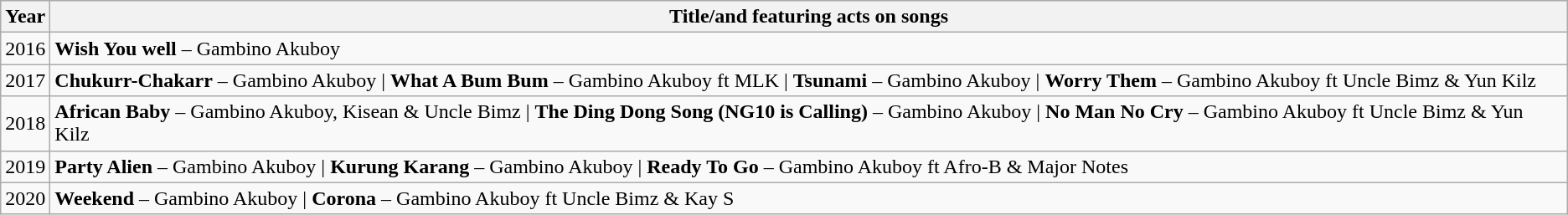<table class="wikitable">
<tr>
<th>Year</th>
<th>Title/and featuring acts on songs</th>
</tr>
<tr>
<td>2016</td>
<td><strong>Wish You well</strong> – Gambino Akuboy</td>
</tr>
<tr>
<td>2017</td>
<td><strong>Chukurr-Chakarr</strong> – Gambino Akuboy | <strong>What A Bum Bum</strong> – Gambino Akuboy ft MLK | <strong>Tsunami</strong> – Gambino Akuboy | <strong>Worry Them</strong> – Gambino Akuboy ft Uncle Bimz & Yun Kilz</td>
</tr>
<tr>
<td>2018</td>
<td><strong>African Baby</strong> – Gambino Akuboy, Kisean & Uncle Bimz | <strong>The Ding Dong Song (NG10 is Calling)</strong> – Gambino Akuboy | <strong>No Man No Cry</strong> – Gambino Akuboy ft Uncle Bimz & Yun Kilz</td>
</tr>
<tr>
<td>2019</td>
<td><strong>Party Alien</strong> – Gambino Akuboy | <strong>Kurung Karang</strong> – Gambino Akuboy | <strong>Ready To Go</strong> – Gambino Akuboy ft Afro-B & Major Notes</td>
</tr>
<tr>
<td>2020</td>
<td><strong>Weekend</strong> – Gambino Akuboy | <strong>Corona</strong> – Gambino Akuboy ft Uncle Bimz & Kay S</td>
</tr>
</table>
